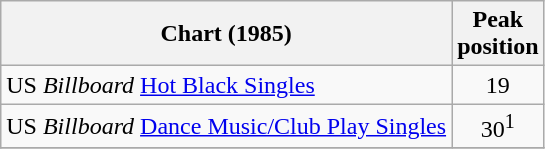<table class="wikitable sortable">
<tr>
<th>Chart (1985)</th>
<th>Peak<br>position</th>
</tr>
<tr>
<td>US <em>Billboard</em> <a href='#'>Hot Black Singles</a></td>
<td align="center">19</td>
</tr>
<tr>
<td>US <em>Billboard</em> <a href='#'>Dance Music/Club Play Singles</a></td>
<td align="center">30<sup>1</sup></td>
</tr>
<tr>
</tr>
</table>
